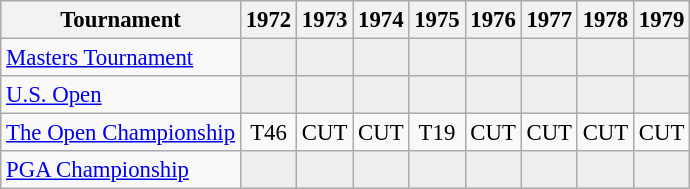<table class="wikitable" style="font-size:95%;text-align:center;">
<tr>
<th>Tournament</th>
<th>1972</th>
<th>1973</th>
<th>1974</th>
<th>1975</th>
<th>1976</th>
<th>1977</th>
<th>1978</th>
<th>1979</th>
</tr>
<tr>
<td align=left><a href='#'>Masters Tournament</a></td>
<td style="background:#eeeeee;"></td>
<td style="background:#eeeeee;"></td>
<td style="background:#eeeeee;"></td>
<td style="background:#eeeeee;"></td>
<td style="background:#eeeeee;"></td>
<td style="background:#eeeeee;"></td>
<td style="background:#eeeeee;"></td>
<td style="background:#eeeeee;"></td>
</tr>
<tr>
<td align=left><a href='#'>U.S. Open</a></td>
<td style="background:#eeeeee;"></td>
<td style="background:#eeeeee;"></td>
<td style="background:#eeeeee;"></td>
<td style="background:#eeeeee;"></td>
<td style="background:#eeeeee;"></td>
<td style="background:#eeeeee;"></td>
<td style="background:#eeeeee;"></td>
<td style="background:#eeeeee;"></td>
</tr>
<tr>
<td align=left><a href='#'>The Open Championship</a></td>
<td>T46</td>
<td>CUT</td>
<td>CUT</td>
<td>T19</td>
<td>CUT</td>
<td>CUT</td>
<td>CUT</td>
<td>CUT</td>
</tr>
<tr>
<td align=left><a href='#'>PGA Championship</a></td>
<td style="background:#eeeeee;"></td>
<td style="background:#eeeeee;"></td>
<td style="background:#eeeeee;"></td>
<td style="background:#eeeeee;"></td>
<td style="background:#eeeeee;"></td>
<td style="background:#eeeeee;"></td>
<td style="background:#eeeeee;"></td>
<td style="background:#eeeeee;"></td>
</tr>
</table>
